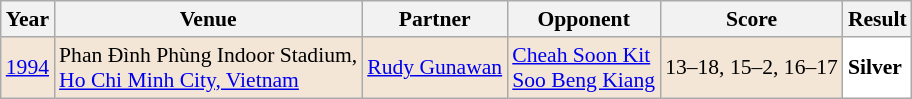<table class="sortable wikitable" style="font-size: 90%;">
<tr>
<th>Year</th>
<th>Venue</th>
<th>Partner</th>
<th>Opponent</th>
<th>Score</th>
<th>Result</th>
</tr>
<tr style="background:#F3E6D7">
<td align="center"><a href='#'>1994</a></td>
<td align="left">Phan Đình Phùng Indoor Stadium,<br><a href='#'>Ho Chi Minh City, Vietnam</a></td>
<td align="left"> <a href='#'>Rudy Gunawan</a></td>
<td align="left"> <a href='#'>Cheah Soon Kit</a> <br>  <a href='#'>Soo Beng Kiang</a></td>
<td align="left">13–18, 15–2, 16–17</td>
<td style="text-align:left; background:white"> <strong>Silver</strong></td>
</tr>
</table>
